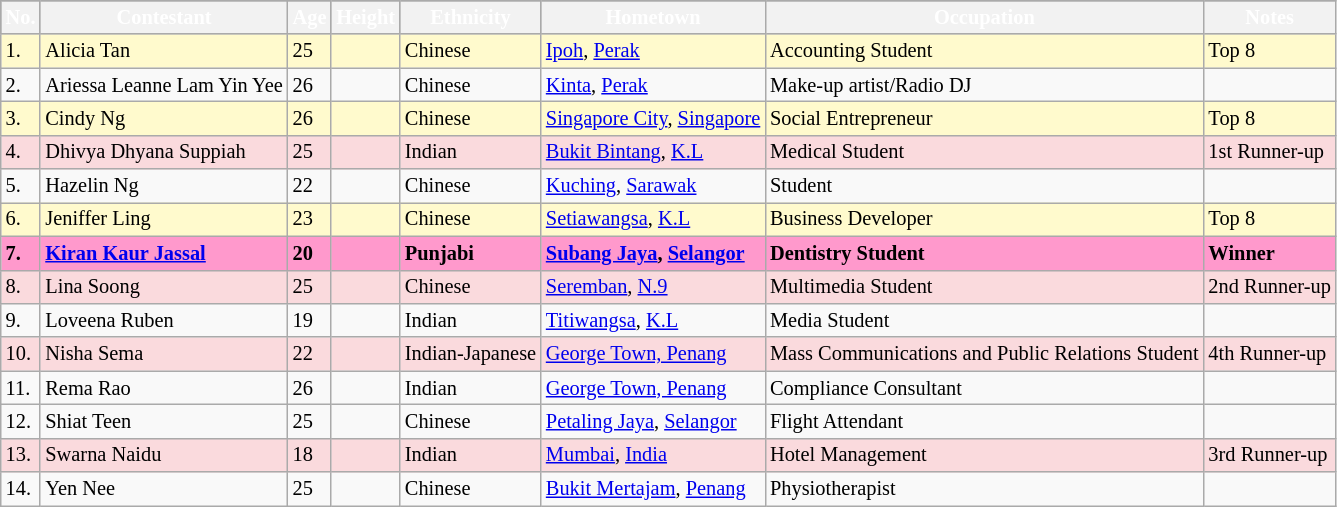<table class="wikitable sortable" style="font-size: 85%;">
<tr style="color:#fff; background:gray; text-align:center;">
<th>No.</th>
<th>Contestant</th>
<th>Age</th>
<th>Height</th>
<th>Ethnicity</th>
<th>Hometown</th>
<th>Occupation</th>
<th>Notes</th>
</tr>
<tr style="background-color:#FFFACD">
<td>1.</td>
<td>Alicia Tan</td>
<td>25</td>
<td></td>
<td>Chinese</td>
<td><a href='#'>Ipoh</a>, <a href='#'>Perak</a></td>
<td>Accounting Student</td>
<td>Top 8</td>
</tr>
<tr>
<td>2.</td>
<td>Ariessa Leanne Lam Yin Yee</td>
<td>26</td>
<td></td>
<td>Chinese</td>
<td><a href='#'>Kinta</a>, <a href='#'>Perak</a></td>
<td>Make-up artist/Radio DJ</td>
<td></td>
</tr>
<tr style="background-color:#FFFACD">
<td>3.</td>
<td>Cindy Ng</td>
<td>26</td>
<td></td>
<td>Chinese</td>
<td><a href='#'>Singapore City</a>, <a href='#'>Singapore</a></td>
<td>Social Entrepreneur</td>
<td>Top 8</td>
</tr>
<tr style="background-color:#FADADD">
<td>4.</td>
<td>Dhivya Dhyana Suppiah</td>
<td>25</td>
<td></td>
<td>Indian</td>
<td><a href='#'>Bukit Bintang</a>, <a href='#'>K.L</a></td>
<td>Medical Student</td>
<td>1st Runner-up</td>
</tr>
<tr>
<td>5.</td>
<td>Hazelin Ng</td>
<td>22</td>
<td></td>
<td>Chinese</td>
<td><a href='#'>Kuching</a>, <a href='#'>Sarawak</a></td>
<td>Student</td>
<td></td>
</tr>
<tr style="background-color:#FFFACD">
<td>6.</td>
<td>Jeniffer Ling</td>
<td>23</td>
<td></td>
<td>Chinese</td>
<td><a href='#'>Setiawangsa</a>, <a href='#'>K.L</a></td>
<td>Business Developer</td>
<td>Top 8</td>
</tr>
<tr style="background-color:#FF99CC; font-weight: bold">
<td><strong>7.</strong></td>
<td><strong><a href='#'>Kiran Kaur Jassal</a></strong></td>
<td><strong>20</strong></td>
<td><strong></strong></td>
<td><strong>Punjabi</strong></td>
<td><strong><a href='#'>Subang Jaya</a>, <a href='#'>Selangor</a></strong></td>
<td><strong>Dentistry Student</strong></td>
<td><strong>Winner</strong></td>
</tr>
<tr style="background-color:#FADADD">
<td>8.</td>
<td>Lina Soong</td>
<td>25</td>
<td></td>
<td>Chinese</td>
<td><a href='#'>Seremban</a>, <a href='#'>N.9</a></td>
<td>Multimedia Student</td>
<td>2nd Runner-up</td>
</tr>
<tr>
<td>9.</td>
<td>Loveena Ruben</td>
<td>19</td>
<td></td>
<td>Indian</td>
<td><a href='#'>Titiwangsa</a>, <a href='#'>K.L</a></td>
<td>Media Student</td>
<td></td>
</tr>
<tr style="background-color:#FADADD">
<td>10.</td>
<td>Nisha Sema</td>
<td>22</td>
<td></td>
<td>Indian-Japanese</td>
<td><a href='#'>George Town, Penang</a></td>
<td>Mass Communications and Public Relations Student</td>
<td>4th Runner-up</td>
</tr>
<tr>
<td>11.</td>
<td>Rema Rao</td>
<td>26</td>
<td></td>
<td>Indian</td>
<td><a href='#'>George Town, Penang</a></td>
<td>Compliance Consultant</td>
<td></td>
</tr>
<tr>
<td>12.</td>
<td>Shiat Teen</td>
<td>25</td>
<td></td>
<td>Chinese</td>
<td><a href='#'>Petaling Jaya</a>, <a href='#'>Selangor</a></td>
<td>Flight Attendant</td>
<td></td>
</tr>
<tr style="background-color:#FADADD">
<td>13.</td>
<td>Swarna Naidu</td>
<td>18</td>
<td></td>
<td>Indian</td>
<td><a href='#'>Mumbai</a>, <a href='#'>India</a></td>
<td>Hotel Management</td>
<td>3rd Runner-up</td>
</tr>
<tr>
<td>14.</td>
<td>Yen Nee</td>
<td>25</td>
<td></td>
<td>Chinese</td>
<td><a href='#'>Bukit Mertajam</a>, <a href='#'>Penang</a></td>
<td>Physiotherapist</td>
<td></td>
</tr>
</table>
